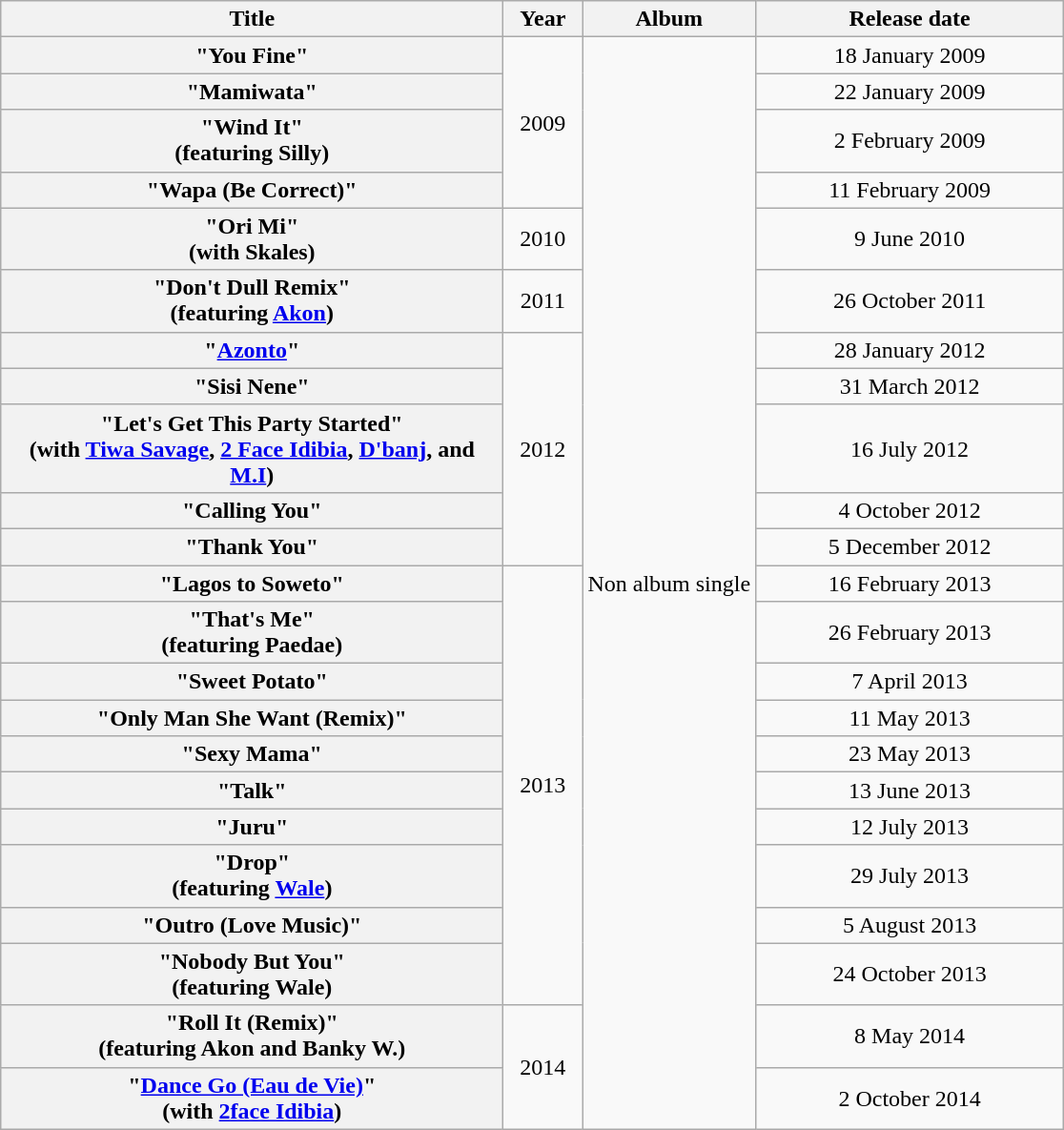<table class="wikitable plainrowheaders" style="text-align:center;">
<tr>
<th scope="col" style="width:21.5em;">Title</th>
<th scope="col" style="width:3em;">Year</th>
<th scope="col">Album</th>
<th scope="col" style="width:13em;">Release date</th>
</tr>
<tr>
<th scope="row">"You Fine"</th>
<td rowspan="4">2009</td>
<td rowspan="23">Non album single</td>
<td>18 January 2009</td>
</tr>
<tr>
<th scope="row">"Mamiwata"</th>
<td>22 January 2009</td>
</tr>
<tr>
<th scope="row">"Wind It" <br><span>(featuring Silly)</span></th>
<td>2 February 2009</td>
</tr>
<tr>
<th scope="row">"Wapa (Be Correct)"</th>
<td>11 February 2009</td>
</tr>
<tr>
<th scope="row">"Ori Mi"<br><span>(with Skales)</span></th>
<td>2010</td>
<td>9 June 2010</td>
</tr>
<tr>
<th scope="row">"Don't Dull Remix"<br><span>(featuring <a href='#'>Akon</a>)</span></th>
<td>2011</td>
<td>26 October 2011</td>
</tr>
<tr>
<th scope="row">"<a href='#'>Azonto</a>"</th>
<td rowspan="5">2012</td>
<td>28 January 2012</td>
</tr>
<tr>
<th scope="row">"Sisi Nene"</th>
<td>31 March 2012</td>
</tr>
<tr>
<th scope="row">"Let's Get This Party Started"<br><span>(with <a href='#'>Tiwa Savage</a>, <a href='#'>2 Face Idibia</a>, <a href='#'>D'banj</a>, and <a href='#'>M.I</a>)</span></th>
<td>16 July 2012</td>
</tr>
<tr>
<th scope="row">"Calling You"</th>
<td>4 October 2012</td>
</tr>
<tr>
<th scope="row">"Thank You"</th>
<td>5 December 2012</td>
</tr>
<tr>
<th scope="row">"Lagos to Soweto"</th>
<td rowspan="10">2013</td>
<td>16 February 2013</td>
</tr>
<tr>
<th scope="row">"That's Me"<br><span>(featuring Paedae)</span></th>
<td>26 February 2013</td>
</tr>
<tr>
<th scope="row">"Sweet Potato"</th>
<td>7 April 2013</td>
</tr>
<tr>
<th scope="row">"Only Man She Want (Remix)"</th>
<td>11 May 2013</td>
</tr>
<tr>
<th scope="row">"Sexy Mama"</th>
<td>23 May 2013</td>
</tr>
<tr>
<th scope="row">"Talk"</th>
<td>13 June 2013</td>
</tr>
<tr>
<th scope="row">"Juru"</th>
<td>12 July 2013</td>
</tr>
<tr>
<th scope="row">"Drop"<br><span>(featuring <a href='#'>Wale</a>)</span></th>
<td>29 July 2013</td>
</tr>
<tr>
<th scope="row">"Outro (Love Music)"</th>
<td>5 August 2013</td>
</tr>
<tr>
<th scope="row">"Nobody But You"<br><span>(featuring Wale)</span></th>
<td>24 October 2013</td>
</tr>
<tr>
<th scope="row">"Roll It (Remix)" <br><span>(featuring Akon and Banky W.)</span></th>
<td rowspan="2">2014</td>
<td>8 May 2014</td>
</tr>
<tr>
<th scope="row">"<a href='#'>Dance Go (Eau de Vie)</a>"<br><span>(with <a href='#'>2face Idibia</a>)</span></th>
<td>2 October 2014</td>
</tr>
</table>
